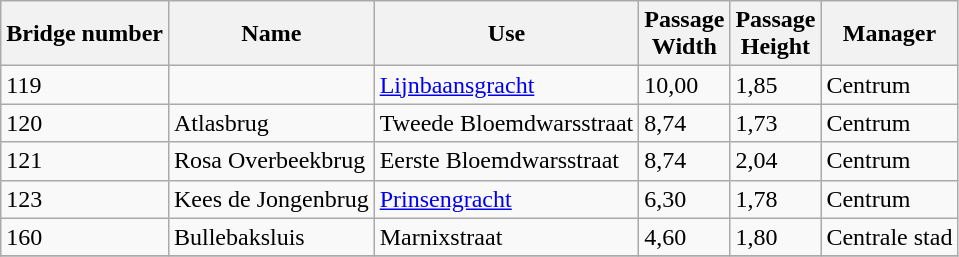<table class="wikitable sortable">
<tr>
<th>Bridge number</th>
<th>Name</th>
<th>Use</th>
<th>Passage<br>Width</th>
<th>Passage<br>Height</th>
<th>Manager</th>
</tr>
<tr --->
<td>119</td>
<td></td>
<td><a href='#'>Lijnbaansgracht</a></td>
<td>10,00</td>
<td>1,85</td>
<td>Centrum</td>
</tr>
<tr --->
<td>120</td>
<td>Atlasbrug</td>
<td>Tweede Bloemdwarsstraat</td>
<td>8,74</td>
<td>1,73</td>
<td>Centrum</td>
</tr>
<tr --->
<td>121</td>
<td>Rosa Overbeekbrug</td>
<td>Eerste Bloemdwarsstraat</td>
<td>8,74</td>
<td>2,04</td>
<td>Centrum</td>
</tr>
<tr --->
<td>123</td>
<td>Kees de Jongenbrug</td>
<td><a href='#'>Prinsengracht</a></td>
<td>6,30</td>
<td>1,78</td>
<td>Centrum</td>
</tr>
<tr --->
<td>160</td>
<td>Bullebaksluis</td>
<td>Marnixstraat</td>
<td>4,60</td>
<td>1,80</td>
<td>Centrale stad</td>
</tr>
<tr --->
</tr>
</table>
